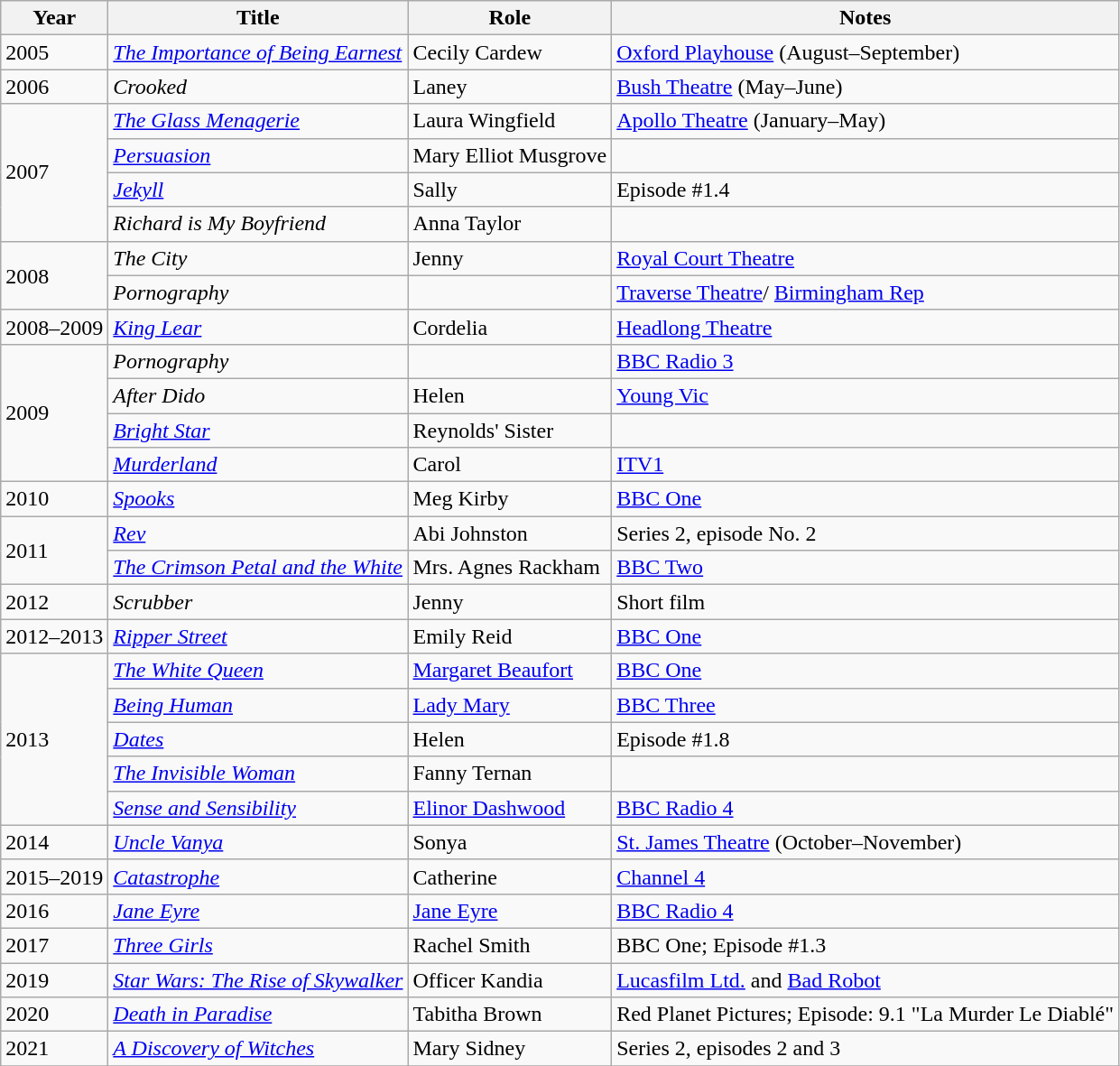<table class=wikitable>
<tr>
<th>Year</th>
<th>Title</th>
<th>Role</th>
<th>Notes</th>
</tr>
<tr>
<td>2005</td>
<td><em><a href='#'>The Importance of Being Earnest</a></em></td>
<td>Cecily Cardew</td>
<td><a href='#'>Oxford Playhouse</a> (August–September)</td>
</tr>
<tr>
<td>2006</td>
<td><em>Crooked</em></td>
<td>Laney</td>
<td><a href='#'>Bush Theatre</a> (May–June)</td>
</tr>
<tr>
<td rowspan="4">2007</td>
<td><em><a href='#'>The Glass Menagerie</a></em></td>
<td>Laura Wingfield</td>
<td><a href='#'>Apollo Theatre</a> (January–May)</td>
</tr>
<tr>
<td><em><a href='#'>Persuasion</a></em></td>
<td>Mary Elliot Musgrove</td>
<td></td>
</tr>
<tr>
<td><em><a href='#'>Jekyll</a></em></td>
<td>Sally</td>
<td>Episode #1.4</td>
</tr>
<tr>
<td><em>Richard is My Boyfriend</em></td>
<td>Anna Taylor</td>
<td></td>
</tr>
<tr>
<td rowspan="2">2008</td>
<td><em>The City</em></td>
<td>Jenny</td>
<td><a href='#'>Royal Court Theatre</a></td>
</tr>
<tr>
<td><em>Pornography</em></td>
<td></td>
<td><a href='#'>Traverse Theatre</a>/ <a href='#'>Birmingham Rep</a></td>
</tr>
<tr>
<td>2008–2009</td>
<td><em><a href='#'>King Lear</a></em></td>
<td>Cordelia</td>
<td><a href='#'>Headlong Theatre</a></td>
</tr>
<tr>
<td rowspan="4">2009</td>
<td><em>Pornography</em></td>
<td></td>
<td><a href='#'>BBC Radio 3</a></td>
</tr>
<tr>
<td><em>After Dido</em></td>
<td>Helen</td>
<td><a href='#'>Young Vic</a></td>
</tr>
<tr>
<td><em><a href='#'>Bright Star</a></em></td>
<td>Reynolds' Sister</td>
<td></td>
</tr>
<tr>
<td><em><a href='#'>Murderland</a></em></td>
<td>Carol</td>
<td><a href='#'>ITV1</a></td>
</tr>
<tr>
<td>2010</td>
<td><em><a href='#'>Spooks</a></em></td>
<td>Meg Kirby</td>
<td><a href='#'>BBC One</a></td>
</tr>
<tr>
<td rowspan="2">2011</td>
<td><em><a href='#'>Rev</a></em></td>
<td>Abi Johnston</td>
<td>Series 2, episode No. 2</td>
</tr>
<tr>
<td><em><a href='#'>The Crimson Petal and the White</a></em></td>
<td>Mrs. Agnes Rackham</td>
<td><a href='#'>BBC Two</a></td>
</tr>
<tr>
<td>2012</td>
<td><em>Scrubber</em></td>
<td>Jenny</td>
<td>Short film</td>
</tr>
<tr>
<td>2012–2013</td>
<td><em><a href='#'>Ripper Street</a></em></td>
<td>Emily Reid</td>
<td><a href='#'>BBC One</a></td>
</tr>
<tr>
<td rowspan="5">2013</td>
<td><em><a href='#'>The White Queen</a></em></td>
<td><a href='#'>Margaret Beaufort</a></td>
<td><a href='#'>BBC One</a></td>
</tr>
<tr>
<td><em><a href='#'>Being Human</a></em></td>
<td><a href='#'>Lady Mary</a></td>
<td><a href='#'>BBC Three</a></td>
</tr>
<tr>
<td><a href='#'><em>Dates</em></a></td>
<td>Helen</td>
<td>Episode #1.8</td>
</tr>
<tr>
<td><em><a href='#'>The Invisible Woman</a></em></td>
<td>Fanny Ternan</td>
<td></td>
</tr>
<tr>
<td><em><a href='#'>Sense and Sensibility</a></em></td>
<td><a href='#'>Elinor Dashwood</a></td>
<td><a href='#'>BBC Radio 4</a></td>
</tr>
<tr>
<td>2014</td>
<td><em><a href='#'>Uncle Vanya</a></em></td>
<td>Sonya</td>
<td><a href='#'>St. James Theatre</a> (October–November)</td>
</tr>
<tr>
<td>2015–2019</td>
<td><em><a href='#'>Catastrophe</a></em></td>
<td>Catherine</td>
<td><a href='#'>Channel 4</a></td>
</tr>
<tr>
<td>2016</td>
<td><em><a href='#'>Jane Eyre</a></em></td>
<td><a href='#'>Jane Eyre</a></td>
<td><a href='#'>BBC Radio 4</a></td>
</tr>
<tr>
<td>2017</td>
<td><em><a href='#'>Three Girls</a></em></td>
<td>Rachel Smith</td>
<td>BBC One; Episode #1.3</td>
</tr>
<tr>
<td>2019</td>
<td><em><a href='#'>Star Wars: The Rise of Skywalker</a></em></td>
<td>Officer Kandia</td>
<td><a href='#'>Lucasfilm Ltd.</a> and <a href='#'>Bad Robot</a></td>
</tr>
<tr>
<td>2020</td>
<td><em><a href='#'>Death in Paradise</a></em></td>
<td>Tabitha Brown</td>
<td>Red Planet Pictures; Episode: 9.1 "La Murder Le Diablé"</td>
</tr>
<tr>
<td>2021</td>
<td><em><a href='#'>A Discovery of Witches</a></em></td>
<td>Mary Sidney</td>
<td>Series 2, episodes 2 and 3</td>
</tr>
<tr>
</tr>
</table>
